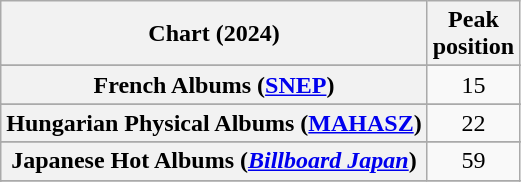<table class="wikitable sortable plainrowheaders" style="text-align:center">
<tr>
<th scope="col">Chart (2024)</th>
<th scope="col">Peak<br>position</th>
</tr>
<tr>
</tr>
<tr>
</tr>
<tr>
</tr>
<tr>
</tr>
<tr>
</tr>
<tr>
</tr>
<tr>
<th scope="row">French Albums (<a href='#'>SNEP</a>)</th>
<td>15</td>
</tr>
<tr>
</tr>
<tr>
<th scope="row">Hungarian Physical Albums (<a href='#'>MAHASZ</a>)</th>
<td>22</td>
</tr>
<tr>
</tr>
<tr>
</tr>
<tr>
<th scope="row">Japanese Hot Albums (<em><a href='#'>Billboard Japan</a></em>)</th>
<td>59</td>
</tr>
<tr>
</tr>
<tr>
</tr>
<tr>
</tr>
<tr>
</tr>
<tr>
</tr>
<tr>
</tr>
<tr>
</tr>
<tr>
</tr>
<tr>
</tr>
</table>
